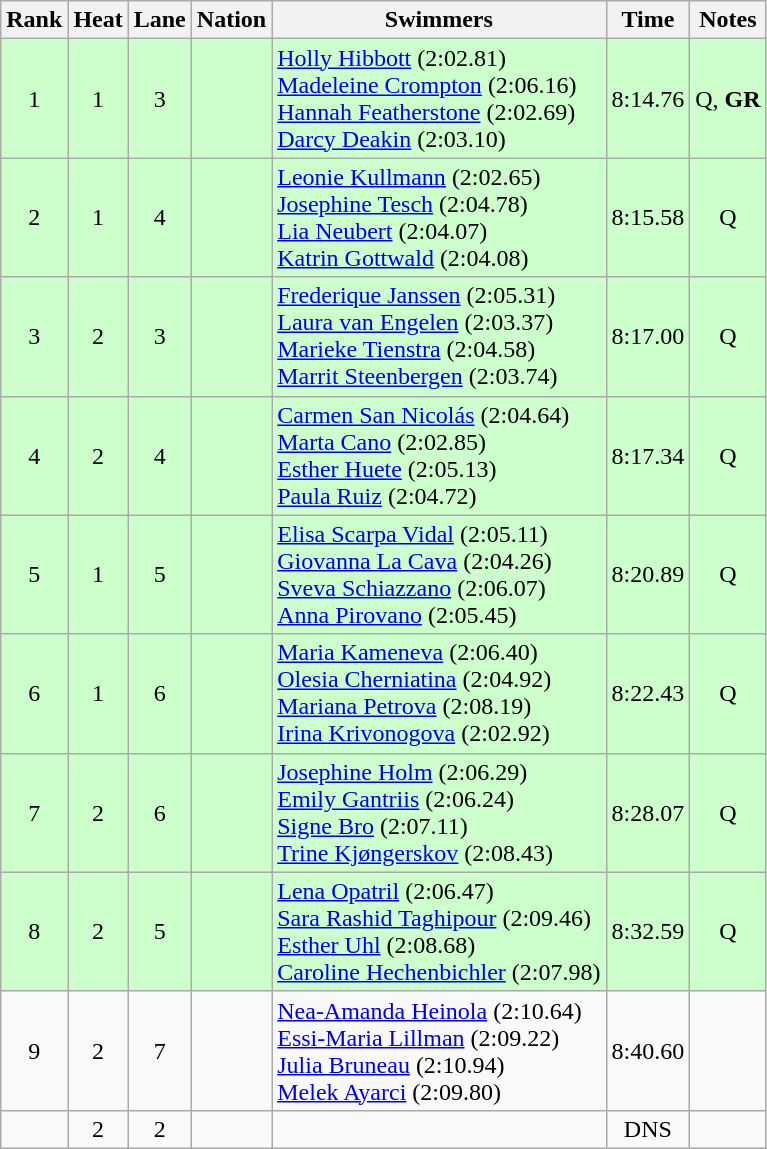<table class="wikitable sortable" style="text-align:center">
<tr>
<th>Rank</th>
<th>Heat</th>
<th>Lane</th>
<th>Nation</th>
<th>Swimmers</th>
<th>Time</th>
<th>Notes</th>
</tr>
<tr bgcolor=ccffcc>
<td>1</td>
<td>1</td>
<td>3</td>
<td align=left></td>
<td align=left><a href='#'>Holly Hibbott</a> (2:02.81)<br><a href='#'>Madeleine Crompton</a> (2:06.16)<br><a href='#'>Hannah Featherstone</a> (2:02.69)<br><a href='#'>Darcy Deakin</a> (2:03.10)</td>
<td>8:14.76</td>
<td>Q, <strong>GR</strong></td>
</tr>
<tr bgcolor=ccffcc>
<td>2</td>
<td>1</td>
<td>4</td>
<td align=left></td>
<td align=left><a href='#'>Leonie Kullmann</a> (2:02.65)<br><a href='#'>Josephine Tesch</a> (2:04.78)<br><a href='#'>Lia Neubert</a> (2:04.07)<br><a href='#'>Katrin Gottwald</a> (2:04.08)</td>
<td>8:15.58</td>
<td>Q</td>
</tr>
<tr bgcolor=ccffcc>
<td>3</td>
<td>2</td>
<td>3</td>
<td align= left></td>
<td align=left><a href='#'>Frederique Janssen</a> (2:05.31)<br><a href='#'>Laura van Engelen</a> (2:03.37)<br><a href='#'>Marieke Tienstra</a> (2:04.58)<br><a href='#'>Marrit Steenbergen</a> (2:03.74)</td>
<td>8:17.00</td>
<td>Q</td>
</tr>
<tr bgcolor=ccffcc>
<td>4</td>
<td>2</td>
<td>4</td>
<td align=left></td>
<td align=left><a href='#'>Carmen San Nicolás</a> (2:04.64)<br><a href='#'>Marta Cano</a> (2:02.85)<br><a href='#'>Esther Huete</a> (2:05.13)<br><a href='#'>Paula Ruiz</a> (2:04.72)</td>
<td>8:17.34</td>
<td>Q</td>
</tr>
<tr bgcolor=ccffcc>
<td>5</td>
<td>1</td>
<td>5</td>
<td align=left></td>
<td align=left><a href='#'>Elisa Scarpa Vidal</a> (2:05.11)<br><a href='#'>Giovanna La Cava</a> (2:04.26)<br><a href='#'>Sveva Schiazzano</a> (2:06.07)<br><a href='#'>Anna Pirovano</a> (2:05.45)</td>
<td>8:20.89</td>
<td>Q</td>
</tr>
<tr bgcolor=ccffcc>
<td>6</td>
<td>1</td>
<td>6</td>
<td align=left></td>
<td align=left><a href='#'>Maria Kameneva</a> (2:06.40)<br><a href='#'>Olesia Cherniatina</a> (2:04.92)<br><a href='#'>Mariana Petrova</a> (2:08.19)<br><a href='#'>Irina Krivonogova</a> (2:02.92)</td>
<td>8:22.43</td>
<td>Q</td>
</tr>
<tr bgcolor=ccffcc>
<td>7</td>
<td>2</td>
<td>6</td>
<td align=left></td>
<td align= left><a href='#'>Josephine Holm</a> (2:06.29)<br><a href='#'>Emily Gantriis</a> (2:06.24)<br><a href='#'>Signe Bro</a> (2:07.11)<br><a href='#'>Trine Kjøngerskov</a> (2:08.43)</td>
<td>8:28.07</td>
<td>Q</td>
</tr>
<tr bgcolor=ccffcc>
<td>8</td>
<td>2</td>
<td>5</td>
<td align=left></td>
<td align= left><a href='#'>Lena Opatril</a> (2:06.47)<br><a href='#'>Sara Rashid Taghipour</a> (2:09.46)<br><a href='#'>Esther Uhl</a> (2:08.68)<br><a href='#'>Caroline Hechenbichler</a> (2:07.98)</td>
<td>8:32.59</td>
<td>Q</td>
</tr>
<tr>
<td>9</td>
<td>2</td>
<td>7</td>
<td align=left></td>
<td align=left><a href='#'>Nea-Amanda Heinola</a> (2:10.64)<br><a href='#'>Essi-Maria Lillman</a> (2:09.22)<br><a href='#'>Julia Bruneau</a> (2:10.94)<br><a href='#'>Melek Ayarci</a> (2:09.80)</td>
<td>8:40.60</td>
<td></td>
</tr>
<tr>
<td></td>
<td>2</td>
<td>2</td>
<td align=left></td>
<td align=left></td>
<td>DNS</td>
<td></td>
</tr>
</table>
